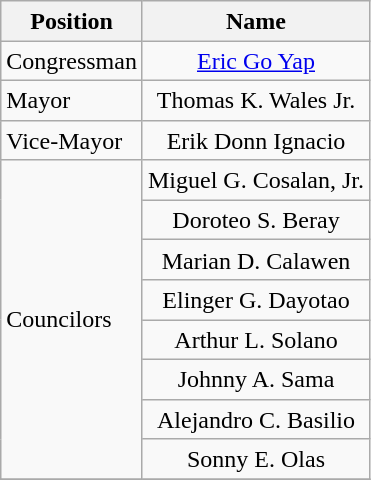<table class="wikitable" style="line-height:1.20em; font-size:100%;">
<tr>
<th>Position</th>
<th>Name</th>
</tr>
<tr>
<td>Congressman</td>
<td style="text-align:center;"><a href='#'>Eric Go Yap</a></td>
</tr>
<tr>
<td>Mayor</td>
<td style="text-align:center;">Thomas K. Wales Jr.</td>
</tr>
<tr>
<td>Vice-Mayor</td>
<td style="text-align:center;">Erik Donn Ignacio</td>
</tr>
<tr>
<td rowspan=8>Councilors</td>
<td style="text-align:center;">Miguel G. Cosalan, Jr.</td>
</tr>
<tr>
<td style="text-align:center;">Doroteo S. Beray</td>
</tr>
<tr>
<td style="text-align:center;">Marian D. Calawen</td>
</tr>
<tr>
<td style="text-align:center;">Elinger G. Dayotao</td>
</tr>
<tr>
<td style="text-align:center;">Arthur L. Solano</td>
</tr>
<tr>
<td style="text-align:center;">Johnny A. Sama</td>
</tr>
<tr>
<td style="text-align:center;">Alejandro C. Basilio</td>
</tr>
<tr>
<td style="text-align:center;">Sonny E. Olas</td>
</tr>
<tr>
</tr>
</table>
